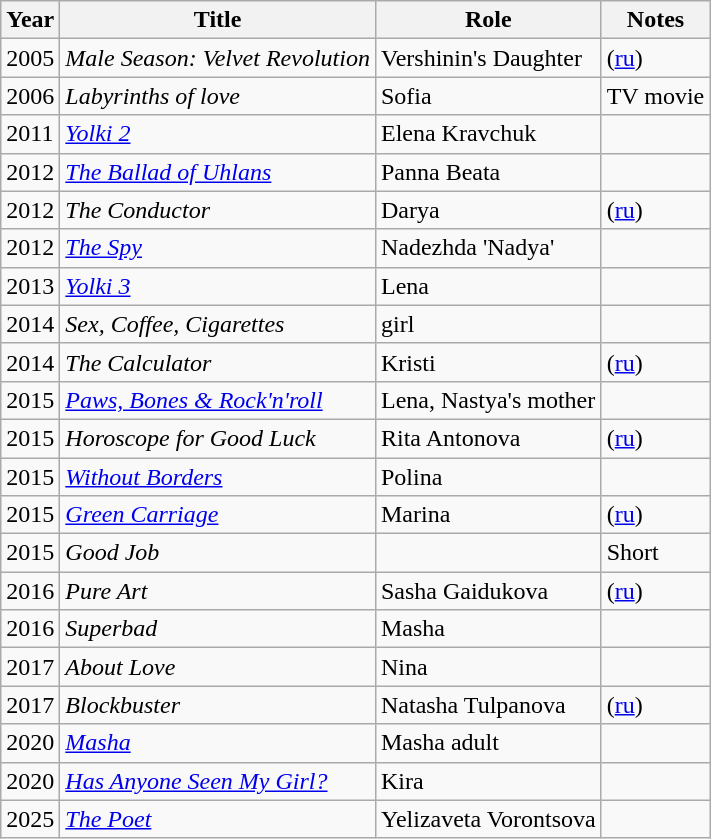<table class="wikitable sortable">
<tr>
<th>Year</th>
<th>Title</th>
<th>Role</th>
<th>Notes</th>
</tr>
<tr>
<td>2005</td>
<td><em>Male Season: Velvet Revolution</em></td>
<td>Vershinin's Daughter</td>
<td>(<a href='#'>ru</a>)</td>
</tr>
<tr>
<td>2006</td>
<td><em>Labyrinths of love</em></td>
<td>Sofia</td>
<td>TV movie</td>
</tr>
<tr>
<td>2011</td>
<td><em><a href='#'>Yolki 2</a></em></td>
<td>Elena Kravchuk</td>
<td></td>
</tr>
<tr>
<td>2012</td>
<td><em><a href='#'>The Ballad of Uhlans</a></em></td>
<td>Panna Beata</td>
<td></td>
</tr>
<tr>
<td>2012</td>
<td><em>The Conductor</em></td>
<td>Darya</td>
<td>(<a href='#'>ru</a>)</td>
</tr>
<tr>
<td>2012</td>
<td><em><a href='#'>The Spy</a></em></td>
<td>Nadezhda 'Nadya'</td>
<td></td>
</tr>
<tr>
<td>2013</td>
<td><em><a href='#'>Yolki 3</a></em></td>
<td>Lena</td>
<td></td>
</tr>
<tr>
<td>2014</td>
<td><em>Sex, Coffee, Cigarettes</em></td>
<td>girl</td>
<td></td>
</tr>
<tr>
<td>2014</td>
<td><em>The Calculator</em></td>
<td>Kristi</td>
<td>(<a href='#'>ru</a>)</td>
</tr>
<tr>
<td>2015</td>
<td><em><a href='#'>Paws, Bones & Rock'n'roll</a></em></td>
<td>Lena, Nastya's mother</td>
<td></td>
</tr>
<tr>
<td>2015</td>
<td><em>Horoscope for Good Luck</em></td>
<td>Rita Antonova</td>
<td>(<a href='#'>ru</a>)</td>
</tr>
<tr>
<td>2015</td>
<td><em><a href='#'>Without Borders</a></em></td>
<td>Polina</td>
<td></td>
</tr>
<tr>
<td>2015</td>
<td><em><a href='#'>Green Carriage</a></em></td>
<td>Marina</td>
<td>(<a href='#'>ru</a>)</td>
</tr>
<tr>
<td>2015</td>
<td><em>Good Job</em></td>
<td></td>
<td>Short</td>
</tr>
<tr>
<td>2016</td>
<td><em>Pure Art</em></td>
<td>Sasha Gaidukova</td>
<td>(<a href='#'>ru</a>)</td>
</tr>
<tr>
<td>2016</td>
<td><em>Superbad</em></td>
<td>Masha</td>
<td></td>
</tr>
<tr>
<td>2017</td>
<td><em>About Love</em></td>
<td>Nina</td>
<td></td>
</tr>
<tr>
<td>2017</td>
<td><em>Blockbuster</em></td>
<td>Natasha Tulpanova</td>
<td>(<a href='#'>ru</a>)</td>
</tr>
<tr>
<td>2020</td>
<td><em><a href='#'>Masha</a></em></td>
<td>Masha adult</td>
<td></td>
</tr>
<tr>
<td>2020</td>
<td><em><a href='#'>Has Anyone Seen My Girl?</a></em></td>
<td>Kira</td>
<td></td>
</tr>
<tr>
<td>2025</td>
<td><em><a href='#'>The Poet</a></em></td>
<td>Yelizaveta Vorontsova</td>
<td></td>
</tr>
</table>
